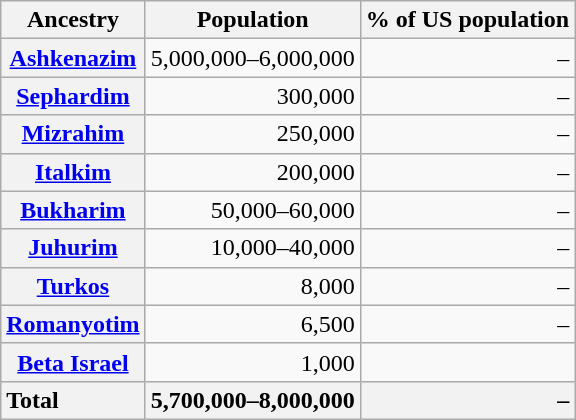<table class="wikitable sortable" style="text-align:right">
<tr>
<th>Ancestry</th>
<th>Population</th>
<th>% of US population</th>
</tr>
<tr>
<th align="left"><a href='#'>Ashkenazim</a></th>
<td>5,000,000–6,000,000</td>
<td>–</td>
</tr>
<tr>
<th align="left"><a href='#'>Sephardim</a></th>
<td>300,000</td>
<td>–</td>
</tr>
<tr>
<th align="left"><a href='#'>Mizrahim</a></th>
<td>250,000</td>
<td>–</td>
</tr>
<tr>
<th align="left"><a href='#'>Italkim</a></th>
<td>200,000</td>
<td>–</td>
</tr>
<tr>
<th align="left"><a href='#'>Bukharim</a></th>
<td>50,000–60,000</td>
<td>–</td>
</tr>
<tr>
<th align="left"><a href='#'>Juhurim</a></th>
<td>10,000–40,000</td>
<td>–</td>
</tr>
<tr>
<th align="left"><a href='#'>Turkos</a></th>
<td>8,000</td>
<td>–</td>
</tr>
<tr>
<th align="left"><a href='#'>Romanyotim</a></th>
<td>6,500</td>
<td>–</td>
</tr>
<tr>
<th align="left"><a href='#'>Beta Israel</a></th>
<td>1,000</td>
<td></td>
</tr>
<tr>
<th style="text-align:left">Total</th>
<th>5,700,000–8,000,000</th>
<th style="text-align:right">–</th>
</tr>
</table>
